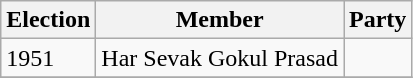<table class="wikitable sortable">
<tr>
<th>Election</th>
<th>Member</th>
<th colspan=2>Party</th>
</tr>
<tr>
<td>1951</td>
<td>Har Sevak  Gokul Prasad</td>
<td></td>
</tr>
<tr>
</tr>
</table>
